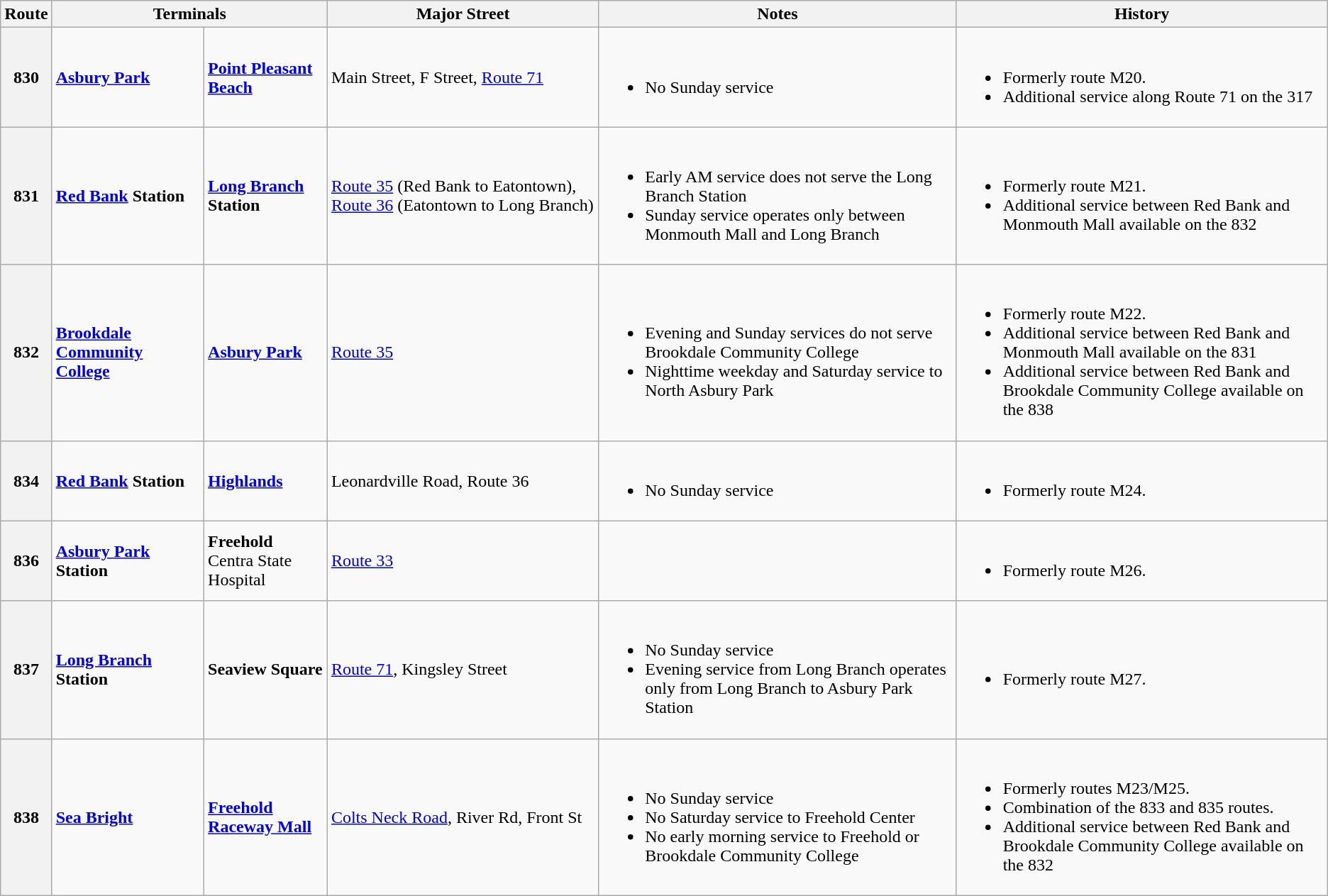<table class="wikitable">
<tr>
<th>Route</th>
<th colspan=2>Terminals</th>
<th>Major Street</th>
<th>Notes</th>
<th>History</th>
</tr>
<tr>
<th>830</th>
<td><strong><a href='#'>Asbury Park</a></strong></td>
<td><strong><a href='#'>Point Pleasant Beach</a></strong></td>
<td>Main Street, F Street, <a href='#'>Route 71</a></td>
<td><br><ul><li>No Sunday service</li></ul></td>
<td><br><ul><li>Formerly route M20.</li><li>Additional service along Route 71 on the 317</li></ul></td>
</tr>
<tr>
<th>831</th>
<td><strong><a href='#'>Red Bank</a> Station</strong></td>
<td><strong><a href='#'>Long Branch</a> Station</strong></td>
<td><a href='#'>Route 35</a> (Red Bank to Eatontown), <a href='#'>Route 36</a> (Eatontown to Long Branch)</td>
<td><br><ul><li>Early AM service does not serve the Long Branch Station</li><li>Sunday service operates only between Monmouth Mall and Long Branch</li></ul></td>
<td><br><ul><li>Formerly route M21.</li><li>Additional service between Red Bank and Monmouth Mall available on the 832</li></ul></td>
</tr>
<tr>
<th>832</th>
<td><strong><a href='#'>Brookdale Community College</a></strong></td>
<td><strong><a href='#'>Asbury Park</a></strong></td>
<td><a href='#'>Route 35</a></td>
<td><br><ul><li>Evening and Sunday services do not serve Brookdale Community College</li><li>Nighttime weekday and Saturday service to North Asbury Park</li></ul></td>
<td><br><ul><li>Formerly route M22.</li><li>Additional service between Red Bank and Monmouth Mall available on the 831</li><li>Additional service between Red Bank and Brookdale Community College available on the 838</li></ul></td>
</tr>
<tr>
<th>834</th>
<td><strong><a href='#'>Red Bank</a> Station</strong></td>
<td><strong><a href='#'>Highlands</a></strong></td>
<td>Leonardville Road, Route 36</td>
<td><br><ul><li>No Sunday service</li></ul></td>
<td><br><ul><li>Formerly route M24.</li></ul></td>
</tr>
<tr>
<th>836</th>
<td><strong><a href='#'>Asbury Park</a> Station</strong></td>
<td><strong>Freehold</strong><br>Centra State Hospital</td>
<td><a href='#'>Route 33</a></td>
<td></td>
<td><br><ul><li>Formerly route M26.</li></ul></td>
</tr>
<tr>
<th>837</th>
<td><strong><a href='#'>Long Branch</a> Station</strong></td>
<td><strong>Seaview Square</strong></td>
<td><a href='#'>Route 71</a>, Kingsley Street</td>
<td><br><ul><li>No Sunday service</li><li>Evening service from Long Branch operates only from Long Branch to Asbury Park Station</li></ul></td>
<td><br><ul><li>Formerly route M27.</li></ul></td>
</tr>
<tr>
<th>838</th>
<td><strong><a href='#'>Sea Bright</a></strong></td>
<td><strong><a href='#'>Freehold Raceway Mall</a></strong></td>
<td><a href='#'>Colts Neck Road</a>, River Rd, Front St</td>
<td><br><ul><li>No Sunday service</li><li>No Saturday service to Freehold Center</li><li>No early morning service to Freehold or Brookdale Community College</li></ul></td>
<td><br><ul><li>Formerly routes M23/M25.</li><li>Combination of the 833 and 835 routes.</li><li>Additional service between Red Bank and Brookdale Community College available on the 832</li></ul></td>
</tr>
</table>
